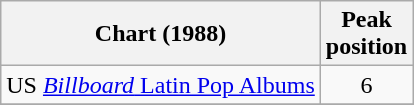<table class="wikitable">
<tr>
<th align="left">Chart (1988)</th>
<th align="left">Peak<br>position</th>
</tr>
<tr>
<td align="left">US <a href='#'><em>Billboard</em> Latin Pop Albums</a></td>
<td align="center">6</td>
</tr>
<tr>
</tr>
</table>
